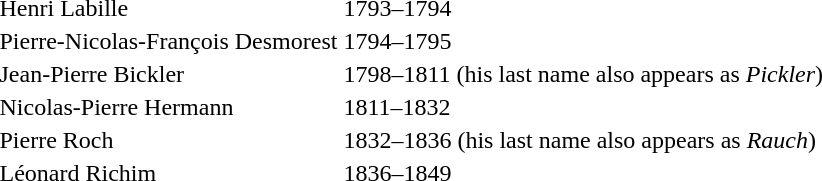<table>
<tr>
<td>Henri Labille</td>
<td>1793–1794</td>
</tr>
<tr>
<td>Pierre-Nicolas-François Desmorest</td>
<td>1794–1795</td>
</tr>
<tr>
<td>Jean-Pierre Bickler</td>
<td>1798–1811 (his last name also appears as <em>Pickler</em>)</td>
</tr>
<tr>
<td>Nicolas-Pierre Hermann</td>
<td>1811–1832</td>
</tr>
<tr>
<td>Pierre Roch</td>
<td>1832–1836 (his last name also appears as <em>Rauch</em>)</td>
</tr>
<tr>
<td>Léonard Richim</td>
<td>1836–1849</td>
</tr>
</table>
